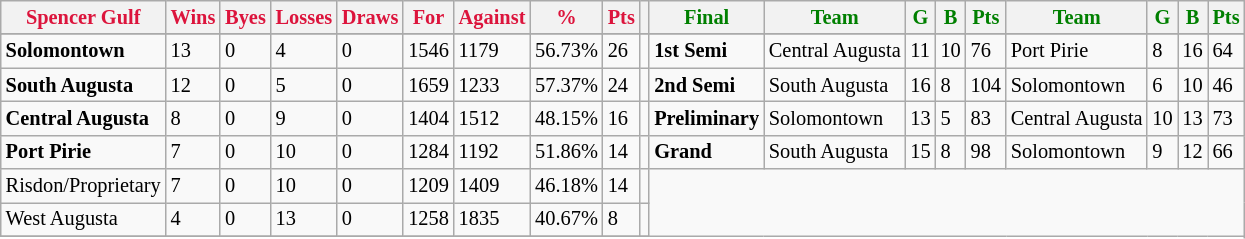<table style="font-size: 85%; text-align: left;" class="wikitable">
<tr>
<th style="color:crimson">Spencer Gulf</th>
<th style="color:crimson">Wins</th>
<th style="color:crimson">Byes</th>
<th style="color:crimson">Losses</th>
<th style="color:crimson">Draws</th>
<th style="color:crimson">For</th>
<th style="color:crimson">Against</th>
<th style="color:crimson">%</th>
<th style="color:crimson">Pts</th>
<th></th>
<th style="color:green">Final</th>
<th style="color:green">Team</th>
<th style="color:green">G</th>
<th style="color:green">B</th>
<th style="color:green">Pts</th>
<th style="color:green">Team</th>
<th style="color:green">G</th>
<th style="color:green">B</th>
<th style="color:green">Pts</th>
</tr>
<tr>
</tr>
<tr>
</tr>
<tr>
<td><strong>	Solomontown	</strong></td>
<td>13</td>
<td>0</td>
<td>4</td>
<td>0</td>
<td>1546</td>
<td>1179</td>
<td>56.73%</td>
<td>26</td>
<td></td>
<td><strong>1st Semi</strong></td>
<td>Central Augusta</td>
<td>11</td>
<td>10</td>
<td>76</td>
<td>Port Pirie</td>
<td>8</td>
<td>16</td>
<td>64</td>
</tr>
<tr>
<td><strong>	South Augusta	</strong></td>
<td>12</td>
<td>0</td>
<td>5</td>
<td>0</td>
<td>1659</td>
<td>1233</td>
<td>57.37%</td>
<td>24</td>
<td></td>
<td><strong>2nd Semi</strong></td>
<td>South Augusta</td>
<td>16</td>
<td>8</td>
<td>104</td>
<td>Solomontown</td>
<td>6</td>
<td>10</td>
<td>46</td>
</tr>
<tr>
<td><strong>	Central Augusta	</strong></td>
<td>8</td>
<td>0</td>
<td>9</td>
<td>0</td>
<td>1404</td>
<td>1512</td>
<td>48.15%</td>
<td>16</td>
<td></td>
<td><strong>Preliminary</strong></td>
<td>Solomontown</td>
<td>13</td>
<td>5</td>
<td>83</td>
<td>Central Augusta</td>
<td>10</td>
<td>13</td>
<td>73</td>
</tr>
<tr>
<td><strong>	Port Pirie	</strong></td>
<td>7</td>
<td>0</td>
<td>10</td>
<td>0</td>
<td>1284</td>
<td>1192</td>
<td>51.86%</td>
<td>14</td>
<td></td>
<td><strong>Grand</strong></td>
<td>South Augusta</td>
<td>15</td>
<td>8</td>
<td>98</td>
<td>Solomontown</td>
<td>9</td>
<td>12</td>
<td>66</td>
</tr>
<tr>
<td>Risdon/Proprietary</td>
<td>7</td>
<td>0</td>
<td>10</td>
<td>0</td>
<td>1209</td>
<td>1409</td>
<td>46.18%</td>
<td>14</td>
<td></td>
</tr>
<tr>
<td>West Augusta</td>
<td>4</td>
<td>0</td>
<td>13</td>
<td>0</td>
<td>1258</td>
<td>1835</td>
<td>40.67%</td>
<td>8</td>
<td></td>
</tr>
<tr>
</tr>
</table>
